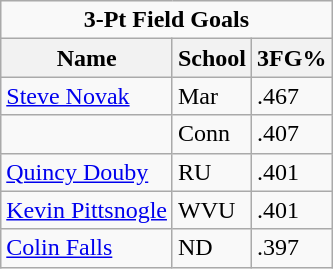<table class="wikitable">
<tr>
<td colspan=3 style="text-align:center;"><strong>3-Pt Field Goals</strong></td>
</tr>
<tr>
<th>Name</th>
<th>School</th>
<th>3FG%</th>
</tr>
<tr>
<td><a href='#'>Steve Novak</a></td>
<td>Mar</td>
<td>.467</td>
</tr>
<tr>
<td></td>
<td>Conn</td>
<td>.407</td>
</tr>
<tr>
<td><a href='#'>Quincy Douby</a></td>
<td>RU</td>
<td>.401</td>
</tr>
<tr>
<td><a href='#'>Kevin Pittsnogle</a></td>
<td>WVU</td>
<td>.401</td>
</tr>
<tr>
<td><a href='#'>Colin Falls</a></td>
<td>ND</td>
<td>.397</td>
</tr>
</table>
